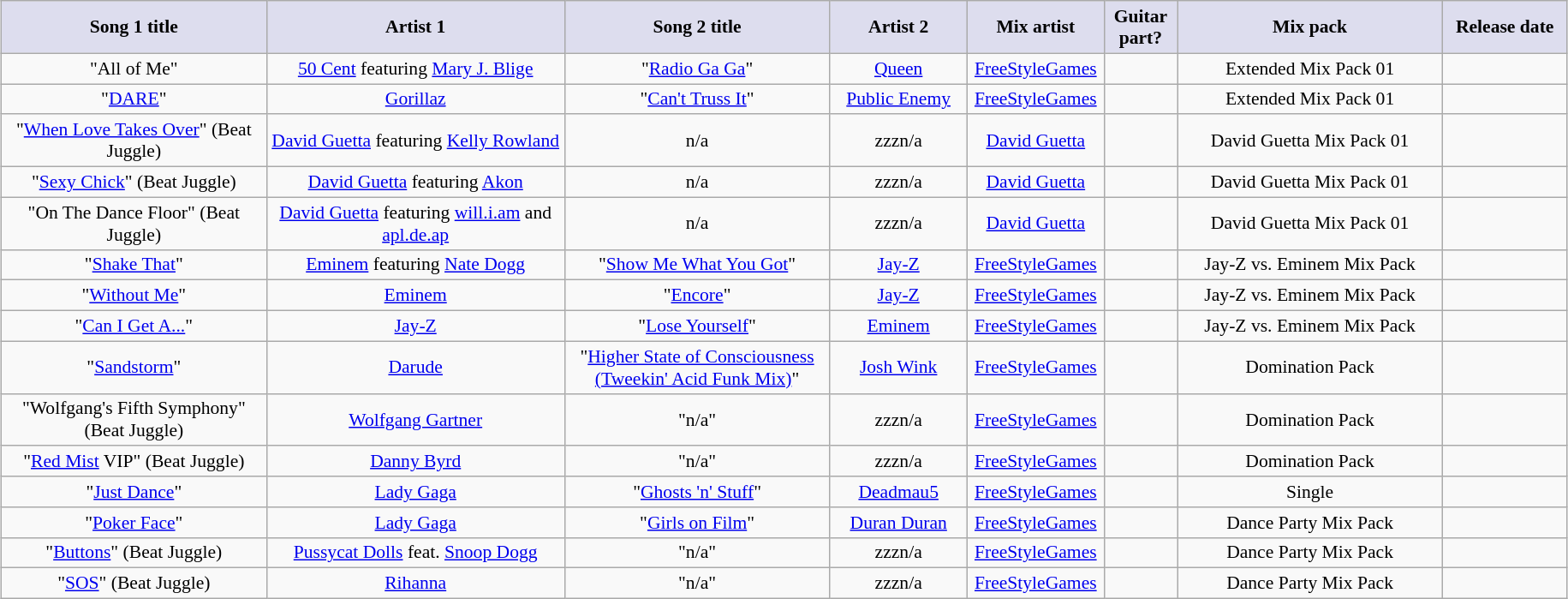<table class="wikitable sortable" style="font-size:90%; text-align:center; margin: 5px;">
<tr>
<th style="background:#ddddee;" width=200>Song 1 title</th>
<th style="background:#ddddee;" width=225>Artist 1</th>
<th style="background:#ddddee;" width=200>Song 2 title</th>
<th style="background:#ddddee;" width=100>Artist 2</th>
<th style="background:#ddddee;" width=100>Mix artist</th>
<th style="background:#ddddee;" width=50>Guitar part?</th>
<th style="background:#ddddee;" width=200>Mix pack</th>
<th style="background:#ddddee;" width=90>Release date</th>
</tr>
<tr>
<td>"All of Me"</td>
<td><a href='#'>50 Cent</a> featuring <a href='#'>Mary J. Blige</a></td>
<td>"<a href='#'>Radio Ga Ga</a>"</td>
<td><a href='#'>Queen</a></td>
<td><a href='#'>FreeStyleGames</a></td>
<td></td>
<td>Extended Mix Pack 01</td>
<td></td>
</tr>
<tr>
<td>"<a href='#'>DARE</a>"</td>
<td><a href='#'>Gorillaz</a></td>
<td>"<a href='#'>Can't Truss It</a>"</td>
<td><a href='#'>Public Enemy</a></td>
<td><a href='#'>FreeStyleGames</a></td>
<td></td>
<td>Extended Mix Pack 01</td>
<td></td>
</tr>
<tr>
<td>"<a href='#'>When Love Takes Over</a>" (Beat Juggle)</td>
<td><a href='#'>David Guetta</a> featuring <a href='#'>Kelly Rowland</a></td>
<td>n/a</td>
<td><span>zzz</span>n/a</td>
<td><a href='#'>David Guetta</a></td>
<td></td>
<td>David Guetta Mix Pack 01</td>
<td></td>
</tr>
<tr>
<td>"<a href='#'>Sexy Chick</a>" (Beat Juggle)</td>
<td><a href='#'>David Guetta</a> featuring <a href='#'>Akon</a></td>
<td>n/a</td>
<td><span>zzz</span>n/a</td>
<td><a href='#'>David Guetta</a></td>
<td></td>
<td>David Guetta Mix Pack 01</td>
<td></td>
</tr>
<tr>
<td>"On The Dance Floor" (Beat Juggle)</td>
<td><a href='#'>David Guetta</a> featuring <a href='#'>will.i.am</a> and <a href='#'>apl.de.ap</a></td>
<td>n/a</td>
<td><span>zzz</span>n/a</td>
<td><a href='#'>David Guetta</a></td>
<td></td>
<td>David Guetta Mix Pack 01</td>
<td></td>
</tr>
<tr>
<td>"<a href='#'>Shake That</a>"</td>
<td><a href='#'>Eminem</a> featuring <a href='#'>Nate Dogg</a></td>
<td>"<a href='#'>Show Me What You Got</a>"</td>
<td><a href='#'>Jay-Z</a></td>
<td><a href='#'>FreeStyleGames</a></td>
<td></td>
<td>Jay-Z vs. Eminem Mix Pack</td>
<td></td>
</tr>
<tr>
<td>"<a href='#'>Without Me</a>"</td>
<td><a href='#'>Eminem</a></td>
<td>"<a href='#'>Encore</a>"</td>
<td><a href='#'>Jay-Z</a></td>
<td><a href='#'>FreeStyleGames</a></td>
<td></td>
<td>Jay-Z vs. Eminem Mix Pack</td>
<td></td>
</tr>
<tr>
<td>"<a href='#'>Can I Get A...</a>"</td>
<td><a href='#'>Jay-Z</a></td>
<td>"<a href='#'>Lose Yourself</a>"</td>
<td><a href='#'>Eminem</a></td>
<td><a href='#'>FreeStyleGames</a></td>
<td></td>
<td>Jay-Z vs. Eminem Mix Pack</td>
<td></td>
</tr>
<tr>
<td>"<a href='#'>Sandstorm</a>"</td>
<td><a href='#'>Darude</a></td>
<td>"<a href='#'>Higher State of Consciousness (Tweekin' Acid Funk Mix)</a>"</td>
<td><a href='#'>Josh Wink</a></td>
<td><a href='#'>FreeStyleGames</a></td>
<td></td>
<td>Domination Pack</td>
<td></td>
</tr>
<tr>
<td>"Wolfgang's Fifth Symphony" (Beat Juggle)</td>
<td><a href='#'>Wolfgang Gartner</a></td>
<td>"n/a"</td>
<td><span>zzz</span>n/a</td>
<td><a href='#'>FreeStyleGames</a></td>
<td></td>
<td>Domination Pack</td>
<td></td>
</tr>
<tr>
<td>"<a href='#'>Red Mist</a> VIP" (Beat Juggle)</td>
<td><a href='#'>Danny Byrd</a></td>
<td>"n/a"</td>
<td><span>zzz</span>n/a</td>
<td><a href='#'>FreeStyleGames</a></td>
<td></td>
<td>Domination Pack</td>
<td></td>
</tr>
<tr>
<td>"<a href='#'>Just Dance</a>"</td>
<td><a href='#'>Lady Gaga</a></td>
<td>"<a href='#'>Ghosts 'n' Stuff</a>"</td>
<td><a href='#'>Deadmau5</a></td>
<td><a href='#'>FreeStyleGames</a></td>
<td></td>
<td>Single</td>
<td></td>
</tr>
<tr>
<td>"<a href='#'>Poker Face</a>"</td>
<td><a href='#'>Lady Gaga</a></td>
<td>"<a href='#'>Girls on Film</a>"</td>
<td><a href='#'>Duran Duran</a></td>
<td><a href='#'>FreeStyleGames</a></td>
<td></td>
<td>Dance Party Mix Pack</td>
<td></td>
</tr>
<tr>
<td>"<a href='#'>Buttons</a>" (Beat Juggle)</td>
<td><a href='#'>Pussycat Dolls</a> feat. <a href='#'>Snoop Dogg</a></td>
<td>"n/a"</td>
<td><span>zzz</span>n/a</td>
<td><a href='#'>FreeStyleGames</a></td>
<td></td>
<td>Dance Party Mix Pack</td>
<td></td>
</tr>
<tr>
<td>"<a href='#'>SOS</a>" (Beat Juggle)</td>
<td><a href='#'>Rihanna</a></td>
<td>"n/a"</td>
<td><span>zzz</span>n/a</td>
<td><a href='#'>FreeStyleGames</a></td>
<td></td>
<td>Dance Party Mix Pack</td>
<td></td>
</tr>
</table>
